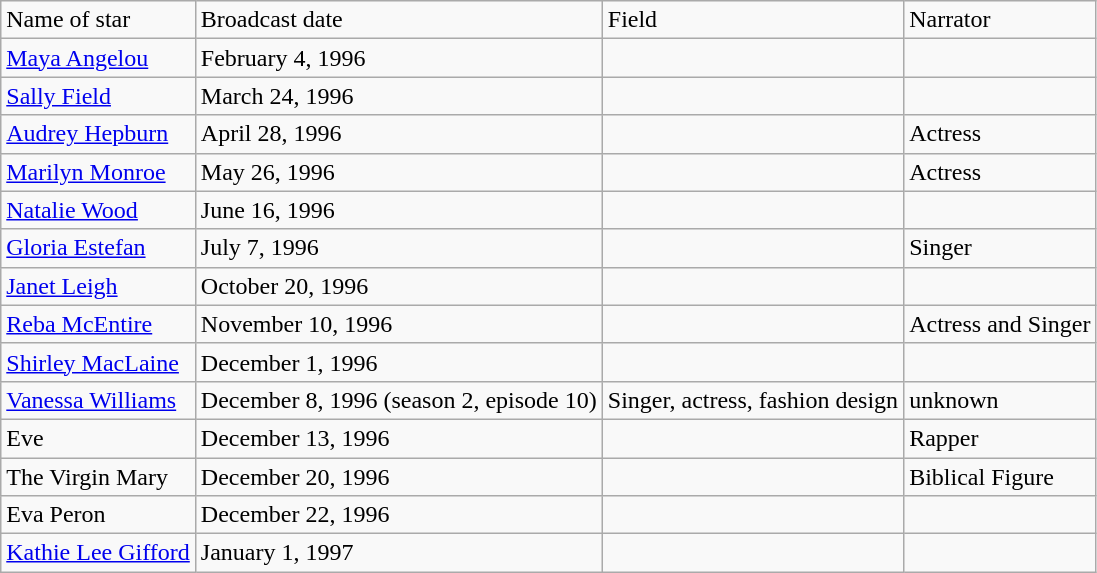<table class="wikitable">
<tr>
<td>Name of star</td>
<td>Broadcast date</td>
<td>Field</td>
<td>Narrator</td>
</tr>
<tr>
<td><a href='#'>Maya Angelou</a></td>
<td>February 4, 1996</td>
<td></td>
<td></td>
</tr>
<tr>
<td><a href='#'>Sally Field</a></td>
<td>March 24, 1996</td>
<td></td>
<td></td>
</tr>
<tr>
<td><a href='#'>Audrey Hepburn</a></td>
<td>April 28, 1996</td>
<td></td>
<td>Actress</td>
</tr>
<tr>
<td><a href='#'>Marilyn Monroe</a></td>
<td>May 26, 1996</td>
<td></td>
<td>Actress</td>
</tr>
<tr>
<td><a href='#'>Natalie Wood</a></td>
<td>June 16, 1996</td>
<td></td>
<td></td>
</tr>
<tr>
<td><a href='#'>Gloria Estefan</a></td>
<td>July 7, 1996</td>
<td></td>
<td>Singer</td>
</tr>
<tr>
<td><a href='#'>Janet Leigh</a></td>
<td>October 20, 1996</td>
<td></td>
<td></td>
</tr>
<tr>
<td><a href='#'>Reba McEntire</a></td>
<td>November 10, 1996</td>
<td></td>
<td>Actress and Singer</td>
</tr>
<tr>
<td><a href='#'>Shirley MacLaine</a></td>
<td>December 1, 1996</td>
<td></td>
<td></td>
</tr>
<tr>
<td><a href='#'>Vanessa Williams</a></td>
<td>December 8, 1996 (season 2, episode 10)</td>
<td>Singer, actress, fashion design</td>
<td>unknown</td>
</tr>
<tr>
<td>Eve</td>
<td>December 13, 1996</td>
<td></td>
<td>Rapper</td>
</tr>
<tr>
<td>The Virgin Mary</td>
<td>December 20, 1996</td>
<td></td>
<td>Biblical Figure</td>
</tr>
<tr>
<td>Eva Peron</td>
<td>December 22, 1996</td>
<td></td>
<td></td>
</tr>
<tr>
<td><a href='#'>Kathie Lee Gifford</a></td>
<td>January 1, 1997</td>
<td></td>
<td></td>
</tr>
</table>
